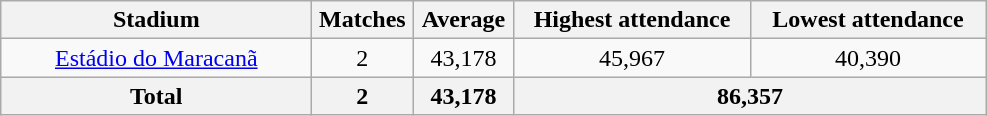<table class="wikitable plainrowheaders sortable" style="text-align:center">
<tr>
<th scope="col" style="width:200px;" !>Stadium</th>
<th scope="col" style="width:60px;" !>Matches</th>
<th scope="col" style="width:60px;" !>Average</th>
<th scope="col" style="width:150px;" !>Highest attendance</th>
<th scope="col" style="width:150px;" !>Lowest attendance</th>
</tr>
<tr>
<td><a href='#'>Estádio do Maracanã</a></td>
<td>2</td>
<td>43,178</td>
<td>45,967</td>
<td>40,390</td>
</tr>
<tr>
<th>Total</th>
<th>2</th>
<th>43,178</th>
<th colspan="3">86,357</th>
</tr>
</table>
